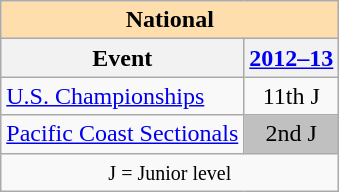<table class="wikitable" style="text-align:center">
<tr>
<th style="background-color: #ffdead; " colspan=2 align=center>National</th>
</tr>
<tr>
<th>Event</th>
<th><a href='#'>2012–13</a></th>
</tr>
<tr>
<td align=left><a href='#'>U.S. Championships</a></td>
<td>11th J</td>
</tr>
<tr>
<td align=left><a href='#'>Pacific Coast Sectionals</a></td>
<td bgcolor=silver>2nd J</td>
</tr>
<tr>
<td colspan=2 align=center><small> J = Junior level </small></td>
</tr>
</table>
